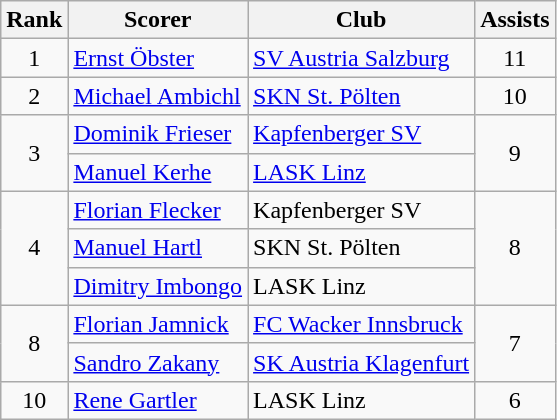<table class="wikitable" style="text-align:center">
<tr>
<th>Rank</th>
<th>Scorer</th>
<th>Club</th>
<th>Assists</th>
</tr>
<tr>
<td>1</td>
<td align="left"> <a href='#'>Ernst Öbster</a></td>
<td align="left"><a href='#'>SV Austria Salzburg</a></td>
<td>11</td>
</tr>
<tr>
<td>2</td>
<td align="left"> <a href='#'>Michael Ambichl</a></td>
<td align="left"><a href='#'>SKN St. Pölten</a></td>
<td>10</td>
</tr>
<tr>
<td rowspan=2>3</td>
<td align="left"> <a href='#'>Dominik Frieser</a></td>
<td align="left"><a href='#'>Kapfenberger SV</a></td>
<td rowspan=2>9</td>
</tr>
<tr>
<td align="left"> <a href='#'>Manuel Kerhe</a></td>
<td align="left"><a href='#'>LASK Linz</a></td>
</tr>
<tr>
<td rowspan=3>4</td>
<td align="left"> <a href='#'>Florian Flecker</a></td>
<td align="left">Kapfenberger SV</td>
<td rowspan=3>8</td>
</tr>
<tr>
<td align="left"> <a href='#'>Manuel Hartl</a></td>
<td align="left">SKN St. Pölten</td>
</tr>
<tr>
<td align="left"> <a href='#'>Dimitry Imbongo</a></td>
<td align="left">LASK Linz</td>
</tr>
<tr>
<td rowspan=2>8</td>
<td align="left"> <a href='#'>Florian Jamnick</a></td>
<td align="left"><a href='#'>FC Wacker Innsbruck</a></td>
<td rowspan=2>7</td>
</tr>
<tr>
<td align="left"> <a href='#'>Sandro Zakany</a></td>
<td align="left"><a href='#'>SK Austria Klagenfurt</a></td>
</tr>
<tr>
<td>10</td>
<td align="left"> <a href='#'>Rene Gartler</a></td>
<td align="left">LASK Linz</td>
<td>6</td>
</tr>
</table>
